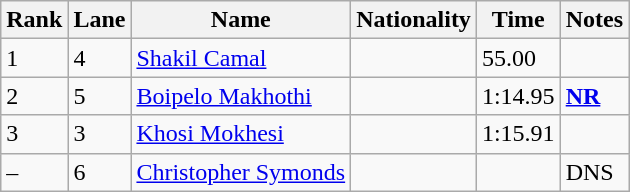<table class="wikitable">
<tr>
<th>Rank</th>
<th>Lane</th>
<th>Name</th>
<th>Nationality</th>
<th>Time</th>
<th>Notes</th>
</tr>
<tr>
<td>1</td>
<td>4</td>
<td><a href='#'>Shakil Camal</a></td>
<td></td>
<td>55.00</td>
<td></td>
</tr>
<tr>
<td>2</td>
<td>5</td>
<td><a href='#'>Boipelo Makhothi</a></td>
<td></td>
<td>1:14.95</td>
<td><strong><a href='#'>NR</a></strong></td>
</tr>
<tr>
<td>3</td>
<td>3</td>
<td><a href='#'>Khosi Mokhesi</a></td>
<td></td>
<td>1:15.91</td>
<td></td>
</tr>
<tr>
<td>–</td>
<td>6</td>
<td><a href='#'>Christopher Symonds</a></td>
<td></td>
<td></td>
<td>DNS</td>
</tr>
</table>
